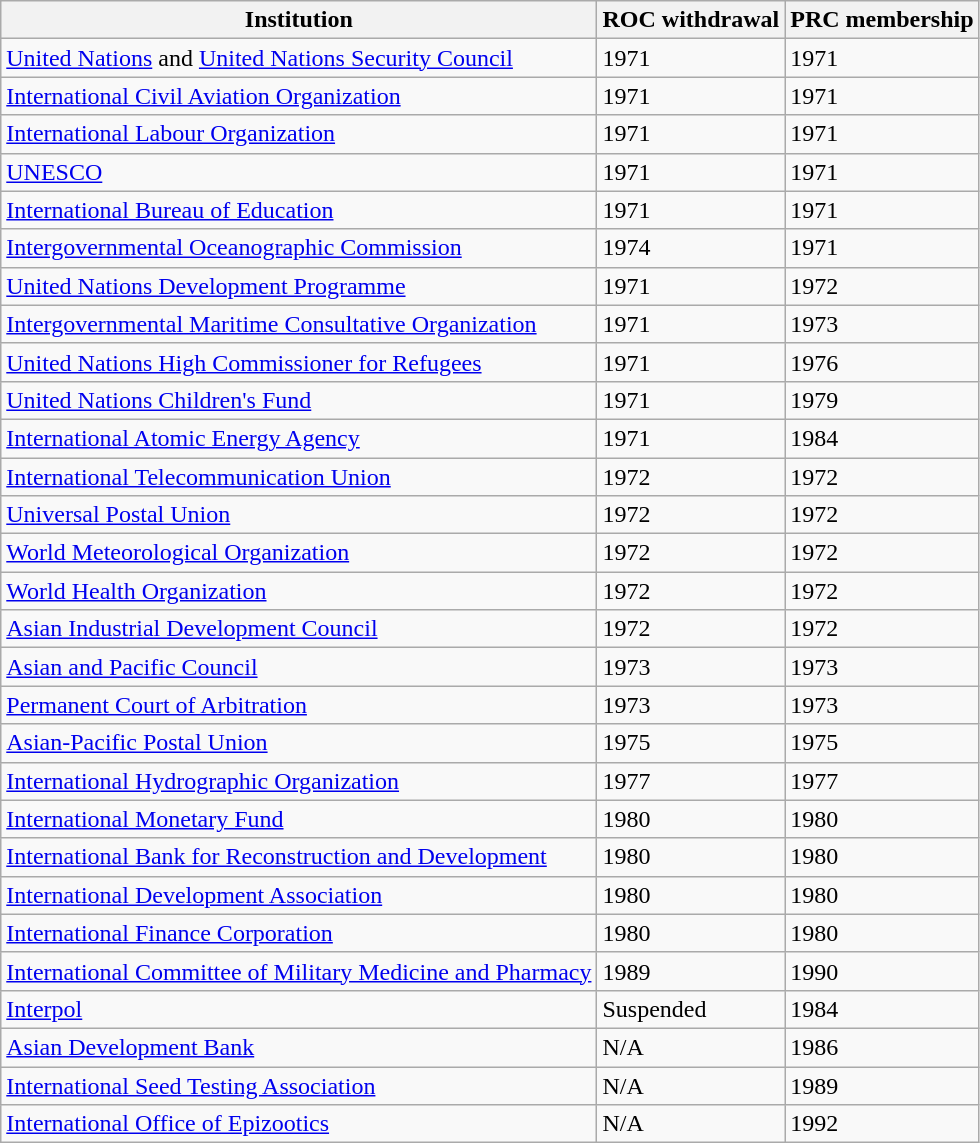<table class="wikitable floatright">
<tr>
<th>Institution</th>
<th>ROC withdrawal</th>
<th>PRC membership</th>
</tr>
<tr>
<td><a href='#'>United Nations</a> and <a href='#'>United Nations Security Council</a></td>
<td>1971</td>
<td>1971</td>
</tr>
<tr>
<td><a href='#'>International Civil Aviation Organization</a></td>
<td>1971</td>
<td>1971</td>
</tr>
<tr>
<td><a href='#'>International Labour Organization</a></td>
<td>1971</td>
<td>1971</td>
</tr>
<tr>
<td><a href='#'>UNESCO</a></td>
<td>1971</td>
<td>1971</td>
</tr>
<tr>
<td><a href='#'>International Bureau of Education</a></td>
<td>1971</td>
<td>1971</td>
</tr>
<tr>
<td><a href='#'>Intergovernmental Oceanographic Commission</a></td>
<td>1974</td>
<td>1971</td>
</tr>
<tr>
<td><a href='#'>United Nations Development Programme</a></td>
<td>1971</td>
<td>1972</td>
</tr>
<tr>
<td><a href='#'>Intergovernmental Maritime Consultative Organization</a></td>
<td>1971</td>
<td>1973</td>
</tr>
<tr>
<td><a href='#'>United Nations High Commissioner for Refugees</a></td>
<td>1971</td>
<td>1976</td>
</tr>
<tr>
<td><a href='#'>United Nations Children's Fund</a></td>
<td>1971</td>
<td>1979</td>
</tr>
<tr>
<td><a href='#'>International Atomic Energy Agency</a></td>
<td>1971</td>
<td>1984</td>
</tr>
<tr>
<td><a href='#'>International Telecommunication Union</a></td>
<td>1972</td>
<td>1972</td>
</tr>
<tr>
<td><a href='#'>Universal Postal Union</a></td>
<td>1972</td>
<td>1972</td>
</tr>
<tr>
<td><a href='#'>World Meteorological Organization</a></td>
<td>1972</td>
<td>1972</td>
</tr>
<tr>
<td><a href='#'>World Health Organization</a></td>
<td>1972</td>
<td>1972</td>
</tr>
<tr>
<td><a href='#'>Asian Industrial Development Council</a></td>
<td>1972</td>
<td>1972</td>
</tr>
<tr>
<td><a href='#'>Asian and Pacific Council</a></td>
<td>1973</td>
<td>1973</td>
</tr>
<tr>
<td><a href='#'>Permanent Court of Arbitration</a></td>
<td>1973</td>
<td>1973</td>
</tr>
<tr>
<td><a href='#'>Asian-Pacific Postal Union</a></td>
<td>1975</td>
<td>1975</td>
</tr>
<tr>
<td><a href='#'>International Hydrographic Organization</a></td>
<td>1977</td>
<td>1977</td>
</tr>
<tr>
<td><a href='#'>International Monetary Fund</a></td>
<td>1980</td>
<td>1980</td>
</tr>
<tr>
<td><a href='#'>International Bank for Reconstruction and Development</a></td>
<td>1980</td>
<td>1980</td>
</tr>
<tr>
<td><a href='#'>International Development Association</a></td>
<td>1980</td>
<td>1980</td>
</tr>
<tr>
<td><a href='#'>International Finance Corporation</a></td>
<td>1980</td>
<td>1980</td>
</tr>
<tr>
<td><a href='#'>International Committee of Military Medicine and Pharmacy</a></td>
<td>1989</td>
<td>1990</td>
</tr>
<tr>
<td><a href='#'>Interpol</a></td>
<td>Suspended</td>
<td>1984</td>
</tr>
<tr>
<td><a href='#'>Asian Development Bank</a></td>
<td>N/A</td>
<td>1986</td>
</tr>
<tr>
<td><a href='#'>International Seed Testing Association</a></td>
<td>N/A</td>
<td>1989</td>
</tr>
<tr>
<td><a href='#'>International Office of Epizootics</a></td>
<td>N/A</td>
<td>1992</td>
</tr>
</table>
